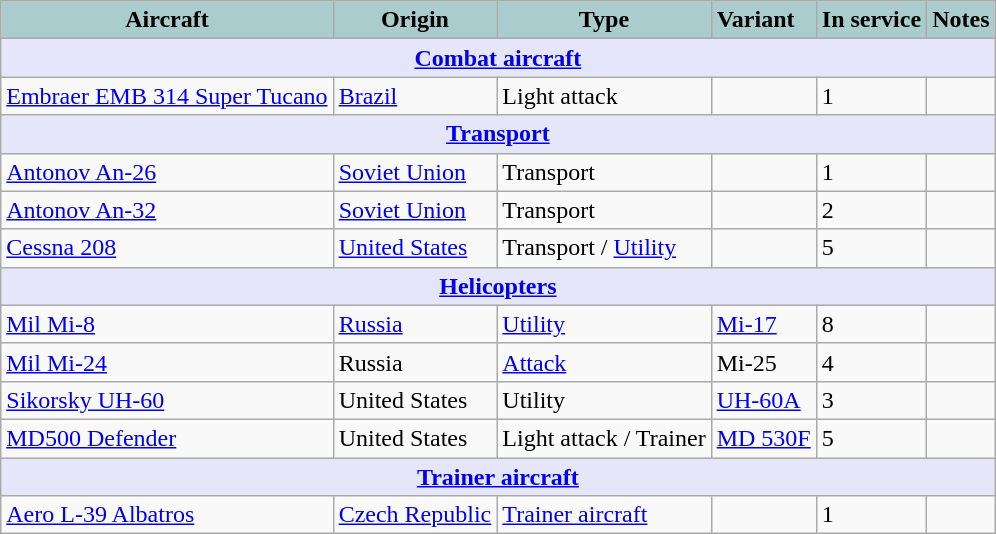<table class="wikitable sortable">
<tr>
<th style="text-align:center; background:#acc;">Aircraft</th>
<th style="text-align: center; background:#acc;">Origin</th>
<th style="text-align:l center; background:#acc;">Type</th>
<th style="text-align:left; background:#acc;">Variant</th>
<th style="text-align:center; background:#acc;">In service</th>
<th style="text-align: center; background:#acc;">Notes</th>
</tr>
<tr>
<th colspan="6" style="align: center; background: lavender;"><a href='#'>Combat aircraft</a></th>
</tr>
<tr>
<td><a href='#'>Embraer EMB 314 Super Tucano</a></td>
<td><a href='#'>Brazil</a></td>
<td>Light attack</td>
<td></td>
<td>1</td>
<td></td>
</tr>
<tr>
<th colspan="6" style="align: center; background: lavender;"><a href='#'>Transport</a></th>
</tr>
<tr>
<td><a href='#'>Antonov An-26</a></td>
<td><a href='#'>Soviet Union</a></td>
<td>Transport</td>
<td></td>
<td>1</td>
<td></td>
</tr>
<tr>
<td><a href='#'>Antonov An-32</a></td>
<td><a href='#'>Soviet Union</a></td>
<td>Transport</td>
<td></td>
<td>2</td>
<td></td>
</tr>
<tr>
<td><a href='#'>Cessna 208</a></td>
<td><a href='#'>United States</a></td>
<td>Transport / <a href='#'>Utility</a></td>
<td></td>
<td>5</td>
<td></td>
</tr>
<tr>
<th colspan="6" style="align: center; background: lavender;"><a href='#'>Helicopters</a></th>
</tr>
<tr>
<td><a href='#'>Mil Mi-8</a></td>
<td><a href='#'>Russia</a></td>
<td><a href='#'>Utility</a></td>
<td><a href='#'>Mi-17</a></td>
<td>8</td>
<td></td>
</tr>
<tr>
<td><a href='#'>Mil Mi-24</a></td>
<td>Russia</td>
<td><a href='#'>Attack</a></td>
<td>Mi-25</td>
<td>4</td>
<td></td>
</tr>
<tr>
<td><a href='#'>Sikorsky UH-60</a></td>
<td>United States</td>
<td>Utility</td>
<td><a href='#'>UH-60A</a></td>
<td>3</td>
<td></td>
</tr>
<tr>
<td><a href='#'>MD500 Defender</a></td>
<td>United States</td>
<td>Light attack / Trainer</td>
<td><a href='#'>MD 530F</a></td>
<td>5</td>
<td></td>
</tr>
<tr>
<th colspan="6" style="align: center; background: lavender;"><a href='#'>Trainer aircraft</a></th>
</tr>
<tr>
<td><a href='#'>Aero L-39 Albatros</a></td>
<td><a href='#'>Czech Republic</a></td>
<td><a href='#'>Trainer aircraft</a></td>
<td></td>
<td>1</td>
<td></td>
</tr>
</table>
